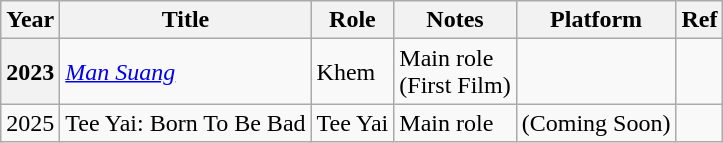<table class="wikitable sortable plainrowheaders">
<tr>
<th scope="col">Year</th>
<th scope="col">Title</th>
<th scope="col">Role</th>
<th class="unsortable" scope="col">Notes</th>
<th>Platform</th>
<th>Ref</th>
</tr>
<tr>
<th scope="row">2023</th>
<td><em><a href='#'>Man Suang</a></em></td>
<td>Khem</td>
<td>Main role<br>(First Film)</td>
<td></td>
<td></td>
</tr>
<tr>
<td>2025</td>
<td>Tee Yai: Born To Be Bad</td>
<td>Tee Yai</td>
<td>Main role</td>
<td> (Coming Soon)</td>
<td></td>
</tr>
</table>
